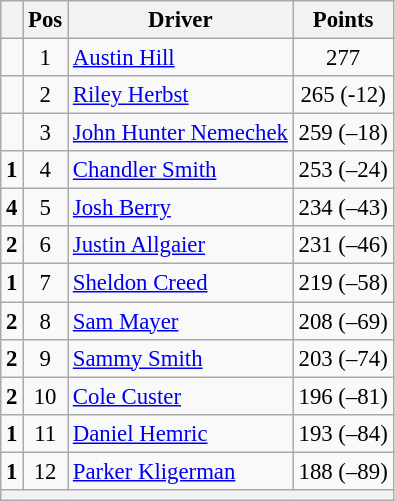<table class="wikitable" style="font-size: 95%;">
<tr>
<th></th>
<th>Pos</th>
<th>Driver</th>
<th>Points</th>
</tr>
<tr>
<td align="left"></td>
<td style="text-align:center;">1</td>
<td><a href='#'>Austin Hill</a></td>
<td style="text-align:center;">277</td>
</tr>
<tr>
<td align="left"></td>
<td style="text-align:center;">2</td>
<td><a href='#'>Riley Herbst</a></td>
<td style="text-align:center;">265 (-12)</td>
</tr>
<tr>
<td align="left"></td>
<td style="text-align:center;">3</td>
<td><a href='#'>John Hunter Nemechek</a></td>
<td style="text-align:center;">259 (–18)</td>
</tr>
<tr>
<td align="left"> <strong>1</strong></td>
<td style="text-align:center;">4</td>
<td><a href='#'>Chandler Smith</a></td>
<td style="text-align:center;">253 (–24)</td>
</tr>
<tr>
<td align="left"> <strong>4</strong></td>
<td style="text-align:center;">5</td>
<td><a href='#'>Josh Berry</a></td>
<td style="text-align:center;">234 (–43)</td>
</tr>
<tr>
<td align="left"> <strong>2</strong></td>
<td style="text-align:center;">6</td>
<td><a href='#'>Justin Allgaier</a></td>
<td style="text-align:center;">231 (–46)</td>
</tr>
<tr>
<td align="left"> <strong>1</strong></td>
<td style="text-align:center;">7</td>
<td><a href='#'>Sheldon Creed</a></td>
<td style="text-align:center;">219 (–58)</td>
</tr>
<tr>
<td align="left"> <strong>2</strong></td>
<td style="text-align:center;">8</td>
<td><a href='#'>Sam Mayer</a></td>
<td style="text-align:center;">208 (–69)</td>
</tr>
<tr>
<td align="left"> <strong>2</strong></td>
<td style="text-align:center;">9</td>
<td><a href='#'>Sammy Smith</a></td>
<td style="text-align:center;">203 (–74)</td>
</tr>
<tr>
<td align="left"> <strong>2</strong></td>
<td style="text-align:center;">10</td>
<td><a href='#'>Cole Custer</a></td>
<td style="text-align:center;">196 (–81)</td>
</tr>
<tr>
<td align="left"> <strong>1</strong></td>
<td style="text-align:center;">11</td>
<td><a href='#'>Daniel Hemric</a></td>
<td style="text-align:center;">193 (–84)</td>
</tr>
<tr>
<td align="left"> <strong>1</strong></td>
<td style="text-align:center;">12</td>
<td><a href='#'>Parker Kligerman</a></td>
<td style="text-align:center;">188 (–89)</td>
</tr>
<tr class="sortbottom">
<th colspan="9"></th>
</tr>
</table>
